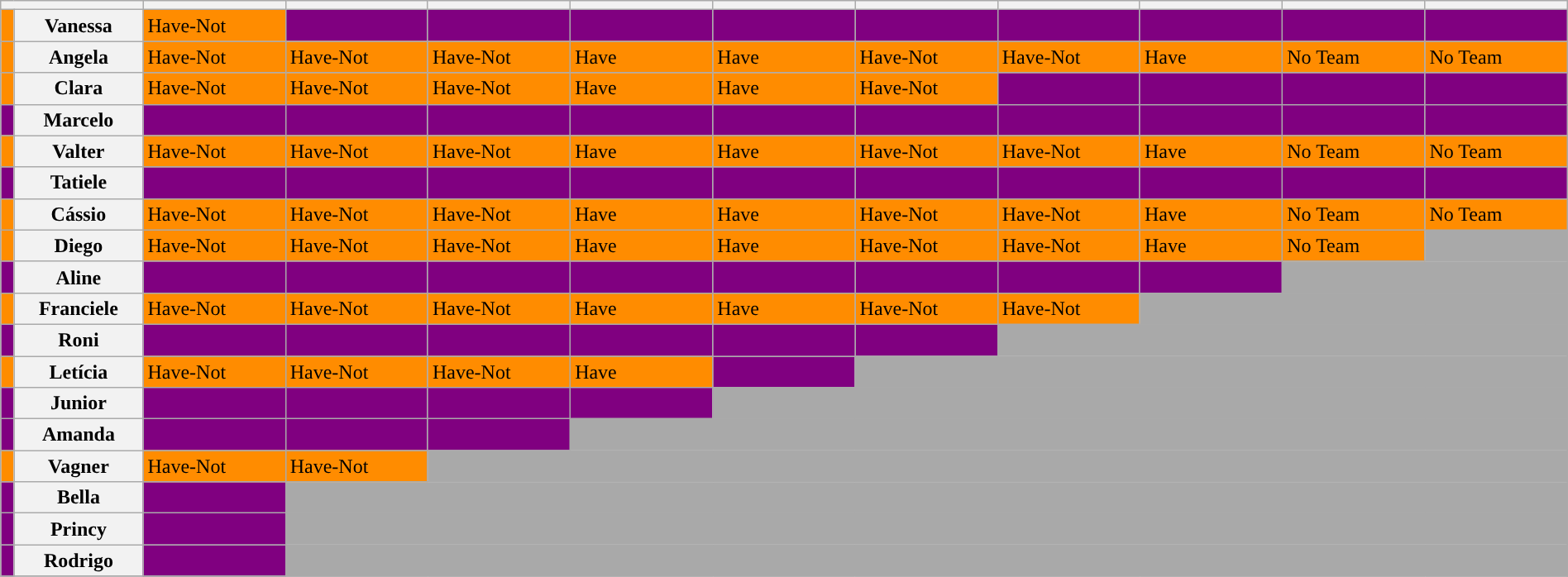<table class="wikitable" style="width:100%;">
<tr>
<th width=6.5% colspan=2></th>
<th width=6.5%></th>
<th width=6.5%></th>
<th width=6.5%></th>
<th width=6.5%></th>
<th width=6.5%></th>
<th width=6.5%></th>
<th width=6.5%></th>
<th width=6.5%></th>
<th width=6.5%></th>
<th width=6.5%></th>
</tr>
<tr>
<td bgcolor="FF8C00"></td>
<th>Vanessa</th>
<td bgcolor="FF8C00">Have-Not</td>
<td bgcolor="800080"></td>
<td bgcolor="800080"></td>
<td bgcolor="800080"></td>
<td bgcolor="800080"></td>
<td bgcolor="800080"></td>
<td bgcolor="800080"></td>
<td bgcolor="800080"></td>
<td bgcolor="800080"></td>
<td bgcolor="800080"></td>
</tr>
<tr>
<td bgcolor="FF8C00"></td>
<th>Angela</th>
<td bgcolor="FF8C00">Have-Not</td>
<td bgcolor="FF8C00">Have-Not</td>
<td bgcolor="FF8C00">Have-Not</td>
<td bgcolor="FF8C00">Have</td>
<td bgcolor="FF8C00">Have</td>
<td bgcolor="FF8C00">Have-Not</td>
<td bgcolor="FF8C00">Have-Not</td>
<td bgcolor="FF8C00">Have</td>
<td bgcolor="FF8C00">No Team</td>
<td bgcolor="FF8C00">No Team</td>
</tr>
<tr>
<td bgcolor="FF8C00"></td>
<th>Clara</th>
<td bgcolor="FF8C00">Have-Not</td>
<td bgcolor="FF8C00">Have-Not</td>
<td bgcolor="FF8C00">Have-Not</td>
<td bgcolor="FF8C00">Have</td>
<td bgcolor="FF8C00">Have</td>
<td bgcolor="FF8C00">Have-Not</td>
<td bgcolor="800080"></td>
<td bgcolor="800080"></td>
<td bgcolor="800080"></td>
<td bgcolor="800080"></td>
</tr>
<tr>
<td bgcolor="800080"></td>
<th>Marcelo</th>
<td bgcolor="800080"></td>
<td bgcolor="800080"></td>
<td bgcolor="800080"></td>
<td bgcolor="800080"></td>
<td bgcolor="800080"></td>
<td bgcolor="800080"></td>
<td bgcolor="800080"></td>
<td bgcolor="800080"></td>
<td bgcolor="800080"></td>
<td bgcolor="800080"></td>
</tr>
<tr>
<td bgcolor="FF8C00"></td>
<th>Valter</th>
<td bgcolor="FF8C00">Have-Not</td>
<td bgcolor="FF8C00">Have-Not</td>
<td bgcolor="FF8C00">Have-Not</td>
<td bgcolor="FF8C00">Have</td>
<td bgcolor="FF8C00">Have</td>
<td bgcolor="FF8C00">Have-Not</td>
<td bgcolor="FF8C00">Have-Not</td>
<td bgcolor="FF8C00">Have</td>
<td bgcolor="FF8C00">No Team</td>
<td bgcolor="FF8C00">No Team</td>
</tr>
<tr>
<td bgcolor="800080"></td>
<th>Tatiele</th>
<td bgcolor="800080"></td>
<td bgcolor="800080"></td>
<td bgcolor="800080"></td>
<td bgcolor="800080"></td>
<td bgcolor="800080"></td>
<td bgcolor="800080"></td>
<td bgcolor="800080"></td>
<td bgcolor="800080"></td>
<td bgcolor="800080"></td>
<td bgcolor="800080"></td>
</tr>
<tr>
<td bgcolor="FF8C00"></td>
<th>Cássio</th>
<td bgcolor="FF8C00">Have-Not</td>
<td bgcolor="FF8C00">Have-Not</td>
<td bgcolor="FF8C00">Have-Not</td>
<td bgcolor="FF8C00">Have</td>
<td bgcolor="FF8C00">Have</td>
<td bgcolor="FF8C00">Have-Not</td>
<td bgcolor="FF8C00">Have-Not</td>
<td bgcolor="FF8C00">Have</td>
<td bgcolor="FF8C00">No Team</td>
<td bgcolor="FF8C00">No Team</td>
</tr>
<tr>
<td bgcolor="FF8C00"></td>
<th>Diego</th>
<td bgcolor="FF8C00">Have-Not</td>
<td bgcolor="FF8C00">Have-Not</td>
<td bgcolor="FF8C00">Have-Not</td>
<td bgcolor="FF8C00">Have</td>
<td bgcolor="FF8C00">Have</td>
<td bgcolor="FF8C00">Have-Not</td>
<td bgcolor="FF8C00">Have-Not</td>
<td bgcolor="FF8C00">Have</td>
<td bgcolor="FF8C00">No Team</td>
<td bgcolor="A9A9A9"></td>
</tr>
<tr>
<td bgcolor="800080"></td>
<th>Aline</th>
<td bgcolor="800080"></td>
<td bgcolor="800080"></td>
<td bgcolor="800080"></td>
<td bgcolor="800080"></td>
<td bgcolor="800080"></td>
<td bgcolor="800080"></td>
<td bgcolor="800080"></td>
<td bgcolor="800080"></td>
<td bgcolor="A9A9A9" colspan=2></td>
</tr>
<tr>
<td bgcolor="FF8C00"></td>
<th>Franciele</th>
<td bgcolor="FF8C00">Have-Not</td>
<td bgcolor="FF8C00">Have-Not</td>
<td bgcolor="FF8C00">Have-Not</td>
<td bgcolor="FF8C00">Have</td>
<td bgcolor="FF8C00">Have</td>
<td bgcolor="FF8C00">Have-Not</td>
<td bgcolor="FF8C00">Have-Not</td>
<td bgcolor="A9A9A9" colspan=3></td>
</tr>
<tr>
<td bgcolor="800080"></td>
<th>Roni</th>
<td bgcolor="800080"></td>
<td bgcolor="800080"></td>
<td bgcolor="800080"></td>
<td bgcolor="800080"></td>
<td bgcolor="800080"></td>
<td bgcolor="800080"></td>
<td bgcolor="A9A9A9" colspan=4></td>
</tr>
<tr>
<td bgcolor="FF8C00"></td>
<th>Letícia</th>
<td bgcolor="FF8C00">Have-Not</td>
<td bgcolor="FF8C00">Have-Not</td>
<td bgcolor="FF8C00">Have-Not</td>
<td bgcolor="FF8C00">Have</td>
<td bgcolor="800080"></td>
<td bgcolor="A9A9A9" colspan=5></td>
</tr>
<tr>
<td bgcolor="800080"></td>
<th>Junior</th>
<td bgcolor="800080"></td>
<td bgcolor="800080"></td>
<td bgcolor="800080"></td>
<td bgcolor="800080"></td>
<td bgcolor="A9A9A9" colspan=6></td>
</tr>
<tr>
<td bgcolor="800080"></td>
<th>Amanda</th>
<td bgcolor="800080"></td>
<td bgcolor="800080"></td>
<td bgcolor="800080"></td>
<td bgcolor="A9A9A9" colspan=7></td>
</tr>
<tr>
<td bgcolor="FF8C00"></td>
<th>Vagner</th>
<td bgcolor="FF8C00">Have-Not</td>
<td bgcolor="FF8C00">Have-Not</td>
<td bgcolor="A9A9A9" colspan=8></td>
</tr>
<tr>
<td bgcolor="800080"></td>
<th>Bella</th>
<td bgcolor="800080"></td>
<td bgcolor="A9A9A9" colspan=9></td>
</tr>
<tr>
<td bgcolor="800080"></td>
<th>Princy</th>
<td bgcolor="800080"></td>
<td bgcolor="A9A9A9" colspan=9></td>
</tr>
<tr>
<td bgcolor="800080"></td>
<th>Rodrigo</th>
<td bgcolor="800080"></td>
<td bgcolor="A9A9A9" colspan=9></td>
</tr>
<tr>
</tr>
</table>
